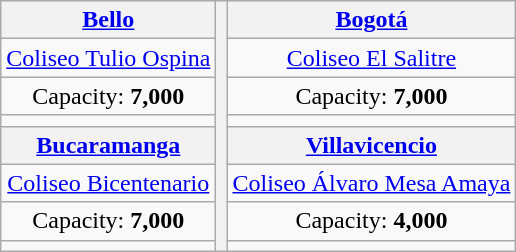<table class="wikitable" style="text-align:center">
<tr>
<th><a href='#'>Bello</a></th>
<th rowspan=8></th>
<th><a href='#'>Bogotá</a></th>
</tr>
<tr>
<td><a href='#'>Coliseo Tulio Ospina</a></td>
<td><a href='#'>Coliseo El Salitre</a></td>
</tr>
<tr>
<td>Capacity: <strong>7,000</strong></td>
<td>Capacity: <strong>7,000</strong></td>
</tr>
<tr>
<td></td>
<td align="center"></td>
</tr>
<tr>
<th><a href='#'>Bucaramanga</a></th>
<th><a href='#'>Villavicencio</a></th>
</tr>
<tr>
<td><a href='#'>Coliseo Bicentenario</a></td>
<td><a href='#'>Coliseo Álvaro Mesa Amaya</a></td>
</tr>
<tr>
<td>Capacity: <strong>7,000</strong></td>
<td>Capacity: <strong>4,000</strong></td>
</tr>
<tr>
<td align="center"></td>
<td></td>
</tr>
</table>
